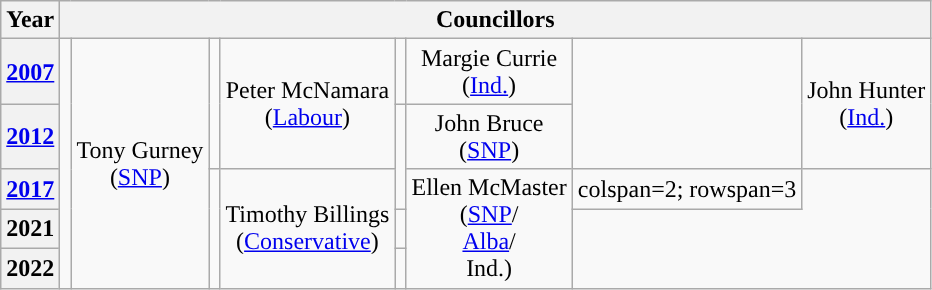<table class="wikitable" style="text-align:center">
<tr>
<th>Year</th>
<th colspan=8>Councillors</th>
</tr>
<tr>
<th><a href='#'>2007</a></th>
<td rowspan=5; style="background-color: "></td>
<td rowspan=5>Tony Gurney<br>(<a href='#'>SNP</a>)</td>
<td rowspan=2; style="background-color: "></td>
<td rowspan=2>Peter McNamara<br>(<a href='#'>Labour</a>)</td>
<td rowspan=1; style="background-color: "></td>
<td rowspan=1>Margie Currie<br>(<a href='#'>Ind.</a>)</td>
<td rowspan=2; style="background-color: "></td>
<td rowspan=2>John Hunter<br>(<a href='#'>Ind.</a>)</td>
</tr>
<tr>
<th><a href='#'>2012</a></th>
<td rowspan=2; style="background-color: "></td>
<td rowspan=1>John Bruce<br>(<a href='#'>SNP</a>)</td>
</tr>
<tr>
<th><a href='#'>2017</a></th>
<td rowspan=3; style="background-color: "></td>
<td rowspan=3>Timothy Billings<br>(<a href='#'>Conservative</a>)</td>
<td rowspan=3>Ellen McMaster<br>(<a href='#'>SNP</a>/<br><a href='#'>Alba</a>/<br>Ind.)</td>
<td>colspan=2; rowspan=3 </td>
</tr>
<tr>
<th>2021</th>
<td style="background-color: "></td>
</tr>
<tr>
<th>2022</th>
<td style="background-color: "></td>
</tr>
</table>
